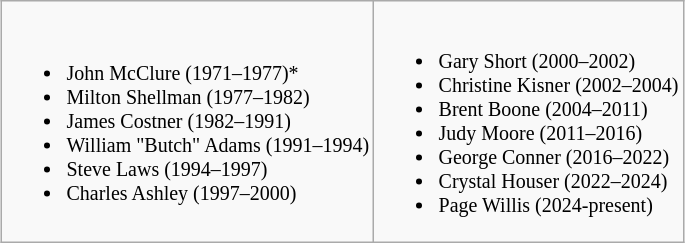<table class="wikitable" style="font-size: smaller; margin-left: 1em;">
<tr>
<td><br><ul><li>John McClure (1971–1977)*</li><li>Milton Shellman (1977–1982)</li><li>James Costner (1982–1991)</li><li>William "Butch" Adams (1991–1994)</li><li>Steve Laws (1994–1997)</li><li>Charles Ashley (1997–2000)</li></ul></td>
<td><br><ul><li>Gary Short (2000–2002)</li><li>Christine Kisner (2002–2004)</li><li>Brent Boone (2004–2011)</li><li>Judy Moore (2011–2016)</li><li>George Conner (2016–2022)</li><li>Crystal Houser (2022–2024)</li><li>Page Willis (2024-present)</li></ul></td>
</tr>
</table>
